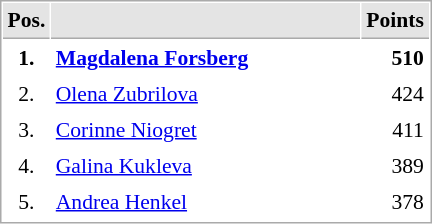<table cellspacing="1" cellpadding="3" style="border:1px solid #AAAAAA;font-size:90%">
<tr bgcolor="#E4E4E4">
<th style="border-bottom:1px solid #AAAAAA" width=10>Pos.</th>
<th style="border-bottom:1px solid #AAAAAA" width=200></th>
<th style="border-bottom:1px solid #AAAAAA" width=20>Points</th>
</tr>
<tr>
<td align="center"><strong>1.</strong></td>
<td> <strong><a href='#'>Magdalena Forsberg</a></strong></td>
<td align="right"><strong>510</strong></td>
</tr>
<tr>
<td align="center">2.</td>
<td> <a href='#'>Olena Zubrilova</a></td>
<td align="right">424</td>
</tr>
<tr>
<td align="center">3.</td>
<td> <a href='#'>Corinne Niogret</a></td>
<td align="right">411</td>
</tr>
<tr>
<td align="center">4.</td>
<td> <a href='#'>Galina Kukleva</a></td>
<td align="right">389</td>
</tr>
<tr>
<td align="center">5.</td>
<td> <a href='#'>Andrea Henkel</a></td>
<td align="right">378</td>
</tr>
<tr>
</tr>
</table>
